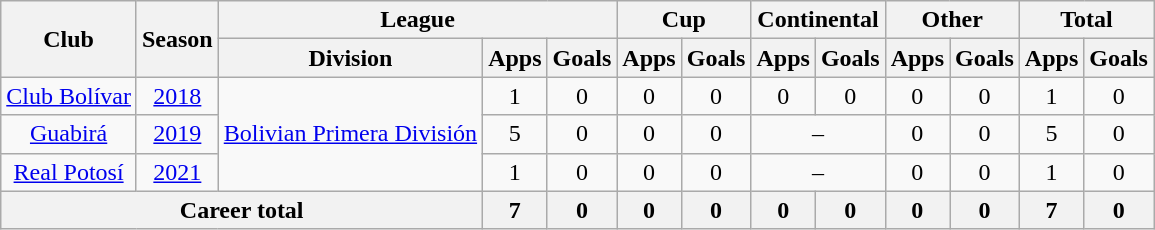<table class="wikitable" style="text-align: center">
<tr>
<th rowspan="2">Club</th>
<th rowspan="2">Season</th>
<th colspan="3">League</th>
<th colspan="2">Cup</th>
<th colspan="2">Continental</th>
<th colspan="2">Other</th>
<th colspan="2">Total</th>
</tr>
<tr>
<th>Division</th>
<th>Apps</th>
<th>Goals</th>
<th>Apps</th>
<th>Goals</th>
<th>Apps</th>
<th>Goals</th>
<th>Apps</th>
<th>Goals</th>
<th>Apps</th>
<th>Goals</th>
</tr>
<tr>
<td><a href='#'>Club Bolívar</a></td>
<td><a href='#'>2018</a></td>
<td rowspan="3"><a href='#'>Bolivian Primera División</a></td>
<td>1</td>
<td>0</td>
<td>0</td>
<td>0</td>
<td>0</td>
<td>0</td>
<td>0</td>
<td>0</td>
<td>1</td>
<td>0</td>
</tr>
<tr>
<td><a href='#'>Guabirá</a></td>
<td><a href='#'>2019</a></td>
<td>5</td>
<td>0</td>
<td>0</td>
<td>0</td>
<td colspan="2">–</td>
<td>0</td>
<td>0</td>
<td>5</td>
<td>0</td>
</tr>
<tr>
<td><a href='#'>Real Potosí</a></td>
<td><a href='#'>2021</a></td>
<td>1</td>
<td>0</td>
<td>0</td>
<td>0</td>
<td colspan="2">–</td>
<td>0</td>
<td>0</td>
<td>1</td>
<td>0</td>
</tr>
<tr>
<th colspan="3"><strong>Career total</strong></th>
<th>7</th>
<th>0</th>
<th>0</th>
<th>0</th>
<th>0</th>
<th>0</th>
<th>0</th>
<th>0</th>
<th>7</th>
<th>0</th>
</tr>
</table>
